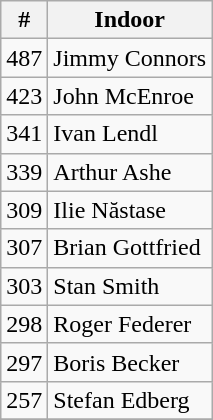<table class="wikitable" style="display:inline-table;">
<tr>
<th width=20>#</th>
<th>Indoor</th>
</tr>
<tr>
<td>487</td>
<td> Jimmy Connors</td>
</tr>
<tr>
<td>423</td>
<td> John McEnroe</td>
</tr>
<tr>
<td>341</td>
<td> Ivan Lendl</td>
</tr>
<tr>
<td>339</td>
<td> Arthur Ashe</td>
</tr>
<tr>
<td>309</td>
<td> Ilie Năstase</td>
</tr>
<tr>
<td>307</td>
<td> Brian Gottfried</td>
</tr>
<tr>
<td>303</td>
<td> Stan Smith</td>
</tr>
<tr>
<td>298</td>
<td> Roger Federer</td>
</tr>
<tr>
<td>297</td>
<td> Boris Becker</td>
</tr>
<tr>
<td>257</td>
<td> Stefan Edberg</td>
</tr>
<tr>
</tr>
</table>
